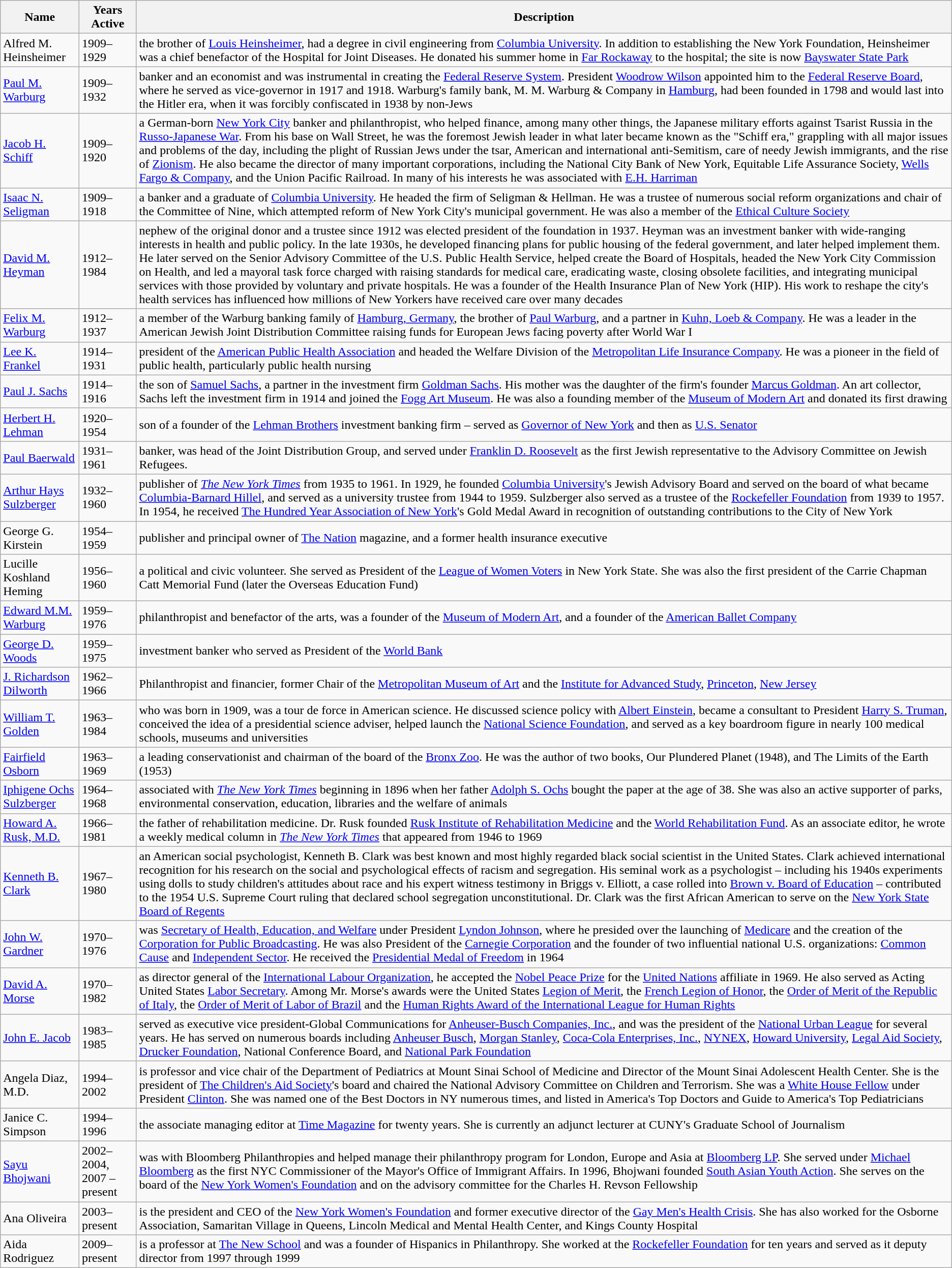<table class="wikitable sortable collapsible">
<tr>
<th>Name</th>
<th>Years Active</th>
<th>Description</th>
</tr>
<tr>
<td>Alfred M. Heinsheimer</td>
<td>1909–1929</td>
<td>the brother of <a href='#'>Louis Heinsheimer</a>, had a degree in civil engineering from <a href='#'>Columbia University</a>. In addition to establishing the New York Foundation, Heinsheimer was a chief benefactor of the Hospital for Joint Diseases. He donated his summer home in <a href='#'>Far Rockaway</a> to the hospital; the site is now <a href='#'>Bayswater State Park</a></td>
</tr>
<tr>
<td><a href='#'>Paul M. Warburg</a></td>
<td>1909–1932</td>
<td>banker and an economist and was instrumental in creating the <a href='#'>Federal Reserve System</a>. President <a href='#'>Woodrow Wilson</a> appointed him to the <a href='#'>Federal Reserve Board</a>, where he served as vice-governor in 1917 and 1918. Warburg's family bank, M. M. Warburg & Company in <a href='#'>Hamburg</a>, had been founded in 1798 and would last into the Hitler era, when it was forcibly confiscated in 1938 by non-Jews</td>
</tr>
<tr>
<td><a href='#'>Jacob H. Schiff</a></td>
<td>1909–1920</td>
<td>a German-born <a href='#'>New York City</a> banker and philanthropist, who helped finance, among many other things, the Japanese military efforts against Tsarist Russia in the <a href='#'>Russo-Japanese War</a>. From his base on Wall Street, he was the foremost Jewish leader in what later became known as the "Schiff era," grappling with all major issues and problems of the day, including the plight of Russian Jews under the tsar, American and international anti-Semitism, care of needy Jewish immigrants, and the rise of <a href='#'>Zionism</a>. He also became the director of many important corporations, including the National City Bank of New York, Equitable Life Assurance Society, <a href='#'>Wells Fargo & Company</a>, and the Union Pacific Railroad. In many of his interests he was associated with <a href='#'>E.H. Harriman</a></td>
</tr>
<tr>
<td><a href='#'>Isaac N. Seligman</a></td>
<td>1909–1918</td>
<td>a banker and a graduate of <a href='#'>Columbia University</a>. He headed the firm of Seligman & Hellman. He was a trustee of numerous social reform organizations and chair of the Committee of Nine, which attempted reform of New York City's municipal government. He was also a member of the <a href='#'>Ethical Culture Society</a></td>
</tr>
<tr>
<td><a href='#'>David M. Heyman</a></td>
<td>1912–1984</td>
<td>nephew of the original donor and a trustee since 1912 was elected president of the foundation in 1937. Heyman was an investment banker with wide-ranging interests in health and public policy. In the late 1930s, he developed financing plans for public housing of the federal government, and later helped implement them. He later served on the Senior Advisory Committee of the U.S. Public Health Service, helped create the Board of Hospitals, headed the New York City Commission on Health, and led a mayoral task force charged with raising standards for medical care, eradicating waste, closing obsolete facilities, and integrating municipal services with those provided by voluntary and private hospitals. He was a founder of the Health Insurance Plan of New York (HIP). His work to reshape the city's health services has influenced how millions of New Yorkers have received care over many decades</td>
</tr>
<tr>
<td><a href='#'>Felix M. Warburg</a></td>
<td>1912–1937</td>
<td>a member of the Warburg banking family of <a href='#'>Hamburg, Germany</a>, the brother of <a href='#'>Paul Warburg</a>, and a partner in <a href='#'>Kuhn, Loeb & Company</a>. He was a leader in the American Jewish Joint Distribution Committee raising funds for European Jews facing poverty after World War I</td>
</tr>
<tr>
<td><a href='#'>Lee K. Frankel</a></td>
<td>1914–1931</td>
<td>president of the <a href='#'>American Public Health Association</a> and headed the Welfare Division of the <a href='#'>Metropolitan Life Insurance Company</a>. He was a pioneer in the field of public health, particularly public health nursing</td>
</tr>
<tr>
<td><a href='#'>Paul J. Sachs</a></td>
<td>1914–1916</td>
<td>the son of <a href='#'>Samuel Sachs</a>, a partner in the investment firm <a href='#'>Goldman Sachs</a>. His mother was the daughter of the firm's founder <a href='#'>Marcus Goldman</a>. An art collector, Sachs left the investment firm in 1914 and joined the <a href='#'>Fogg Art Museum</a>. He was also a founding member of the <a href='#'>Museum of Modern Art</a> and donated its first drawing</td>
</tr>
<tr>
<td><a href='#'>Herbert H. Lehman</a></td>
<td>1920–1954</td>
<td>son of a founder of the <a href='#'>Lehman Brothers</a> investment banking firm – served as <a href='#'>Governor of New York</a> and then as <a href='#'>U.S. Senator</a></td>
</tr>
<tr>
<td><a href='#'>Paul Baerwald</a></td>
<td>1931–1961</td>
<td>banker, was head of the Joint Distribution Group, and served under <a href='#'>Franklin D. Roosevelt</a> as the first Jewish representative to the Advisory Committee on Jewish Refugees.</td>
</tr>
<tr>
<td><a href='#'>Arthur Hays Sulzberger</a></td>
<td>1932–1960</td>
<td>publisher of <em><a href='#'>The New York Times</a></em> from 1935 to 1961. In 1929, he founded <a href='#'>Columbia University</a>'s Jewish Advisory Board and served on the board of what became <a href='#'>Columbia-Barnard Hillel</a>, and served as a university trustee from 1944 to 1959. Sulzberger also served as a trustee of the <a href='#'>Rockefeller Foundation</a> from 1939 to 1957. In 1954, he received <a href='#'>The Hundred Year Association of New York</a>'s Gold Medal Award in recognition of outstanding contributions to the City of New York</td>
</tr>
<tr>
<td>George G. Kirstein</td>
<td>1954–1959</td>
<td>publisher and principal owner of <a href='#'>The Nation</a> magazine, and a former health insurance executive</td>
</tr>
<tr>
<td>Lucille Koshland Heming</td>
<td>1956–1960</td>
<td>a political and civic volunteer. She served as President of the <a href='#'>League of Women Voters</a> in New York State. She was also the first president of the Carrie Chapman Catt Memorial Fund (later the Overseas Education Fund)</td>
</tr>
<tr>
<td><a href='#'>Edward M.M. Warburg</a></td>
<td>1959–1976</td>
<td>philanthropist and benefactor of the arts, was a founder of the <a href='#'>Museum of Modern Art</a>, and a founder of the <a href='#'>American Ballet Company</a></td>
</tr>
<tr>
<td><a href='#'>George D. Woods</a></td>
<td>1959–1975</td>
<td>investment banker who served as President of the <a href='#'>World Bank</a></td>
</tr>
<tr>
<td><a href='#'>J. Richardson Dilworth</a></td>
<td>1962–1966</td>
<td>Philanthropist and financier, former Chair of the <a href='#'>Metropolitan Museum of Art</a> and the <a href='#'>Institute for Advanced Study</a>, <a href='#'>Princeton</a>, <a href='#'>New Jersey</a></td>
</tr>
<tr>
<td><a href='#'>William T. Golden</a></td>
<td>1963–1984</td>
<td>who was born in 1909, was a tour de force in American science. He discussed science policy with <a href='#'>Albert Einstein</a>, became a consultant to President <a href='#'>Harry S. Truman</a>, conceived the idea of a presidential science adviser, helped launch the <a href='#'>National Science Foundation</a>, and served as a key boardroom figure in nearly 100 medical schools, museums and universities</td>
</tr>
<tr>
<td><a href='#'>Fairfield Osborn</a></td>
<td>1963–1969</td>
<td>a leading conservationist and chairman of the board of the <a href='#'>Bronx Zoo</a>. He was the author of two books, Our Plundered Planet (1948), and The Limits of the Earth (1953)</td>
</tr>
<tr>
<td><a href='#'>Iphigene Ochs Sulzberger</a></td>
<td>1964–1968</td>
<td>associated with <em><a href='#'>The New York Times</a></em> beginning in 1896 when her father <a href='#'>Adolph S. Ochs</a> bought the paper at the age of 38. She was also an active supporter of parks, environmental conservation, education, libraries and the welfare of animals</td>
</tr>
<tr>
<td><a href='#'>Howard A. Rusk, M.D.</a></td>
<td>1966–1981</td>
<td>the father of rehabilitation medicine. Dr. Rusk founded <a href='#'>Rusk Institute of Rehabilitation Medicine</a> and the <a href='#'>World Rehabilitation Fund</a>. As an associate editor, he wrote a weekly medical column in <em><a href='#'>The New York Times</a></em> that appeared from 1946 to 1969</td>
</tr>
<tr>
<td><a href='#'>Kenneth B. Clark</a></td>
<td>1967–1980</td>
<td>an American social psychologist, Kenneth B. Clark was best known and most highly regarded black social scientist in the United States. Clark achieved international recognition for his research on the social and psychological effects of racism and segregation. His seminal work as a psychologist – including his 1940s experiments using dolls to study children's attitudes about race and his expert witness testimony in Briggs v. Elliott, a case rolled into <a href='#'>Brown v. Board of Education</a> – contributed to the 1954 U.S. Supreme Court ruling that declared school segregation unconstitutional. Dr. Clark was the first African American to serve on the <a href='#'>New York State Board of Regents</a></td>
</tr>
<tr>
<td><a href='#'>John W. Gardner</a></td>
<td>1970–1976</td>
<td>was <a href='#'>Secretary of Health, Education, and Welfare</a> under President <a href='#'>Lyndon Johnson</a>, where he presided over the launching of <a href='#'>Medicare</a> and the creation of the <a href='#'>Corporation for Public Broadcasting</a>. He was also President of the <a href='#'>Carnegie Corporation</a> and the founder of two influential national U.S. organizations: <a href='#'>Common Cause</a> and <a href='#'>Independent Sector</a>. He received the <a href='#'>Presidential Medal of Freedom</a> in 1964</td>
</tr>
<tr>
<td><a href='#'>David A. Morse</a></td>
<td>1970–1982</td>
<td>as director general of the <a href='#'>International Labour Organization</a>, he accepted the <a href='#'>Nobel Peace Prize</a> for the <a href='#'>United Nations</a> affiliate in 1969. He also served as Acting United States <a href='#'>Labor Secretary</a>. Among Mr. Morse's awards were the United States <a href='#'>Legion of Merit</a>, the <a href='#'>French Legion of Honor</a>, the <a href='#'>Order of Merit of the Republic of Italy</a>, the <a href='#'>Order of Merit of Labor of Brazil</a> and the <a href='#'>Human Rights Award of the International League for Human Rights</a></td>
</tr>
<tr>
<td><a href='#'>John E. Jacob</a></td>
<td>1983–1985</td>
<td>served as executive vice president-Global Communications for <a href='#'>Anheuser-Busch Companies, Inc.</a>, and was the president of the <a href='#'>National Urban League</a> for several years. He has served on numerous boards including <a href='#'>Anheuser Busch</a>, <a href='#'>Morgan Stanley</a>, <a href='#'>Coca-Cola Enterprises, Inc.</a>, <a href='#'>NYNEX</a>, <a href='#'>Howard University</a>, <a href='#'>Legal Aid Society</a>, <a href='#'>Drucker Foundation</a>, National Conference Board, and <a href='#'>National Park Foundation</a></td>
</tr>
<tr>
<td>Angela Diaz, M.D.</td>
<td>1994–2002</td>
<td>is professor and vice chair of the Department of Pediatrics at Mount Sinai School of Medicine and Director of the Mount Sinai Adolescent Health Center. She is the president of <a href='#'>The Children's Aid Society</a>'s board and chaired the National Advisory Committee on Children and Terrorism. She was a <a href='#'>White House Fellow</a> under President <a href='#'>Clinton</a>. She was named one of the Best Doctors in NY numerous times, and listed in America's Top Doctors and Guide to America's Top Pediatricians</td>
</tr>
<tr>
<td>Janice C. Simpson</td>
<td>1994–1996</td>
<td>the associate managing editor at <a href='#'>Time Magazine</a> for twenty years. She is currently an adjunct lecturer at CUNY's Graduate School of Journalism</td>
</tr>
<tr>
<td><a href='#'>Sayu Bhojwani</a></td>
<td>2002–2004, 2007 – present</td>
<td>was with Bloomberg Philanthropies and helped manage their philanthropy program for London, Europe and Asia at <a href='#'>Bloomberg LP</a>. She served under <a href='#'>Michael Bloomberg</a> as the first NYC Commissioner of the Mayor's Office of Immigrant Affairs. In 1996, Bhojwani founded <a href='#'>South Asian Youth Action</a>. She serves on the board of the <a href='#'>New York Women's Foundation</a> and on the advisory committee for the Charles H. Revson Fellowship</td>
</tr>
<tr>
<td>Ana Oliveira</td>
<td>2003–present</td>
<td>is the president and CEO of the <a href='#'>New York Women's Foundation</a> and former executive director of the <a href='#'>Gay Men's Health Crisis</a>. She has also worked for the Osborne Association, Samaritan Village in Queens, Lincoln Medical and Mental Health Center, and Kings County Hospital</td>
</tr>
<tr>
<td>Aida Rodriguez</td>
<td>2009–present</td>
<td>is a professor at <a href='#'>The New School</a> and was a founder of Hispanics in Philanthropy. She worked at the <a href='#'>Rockefeller Foundation</a> for ten years and served as it deputy director from 1997 through 1999</td>
</tr>
</table>
